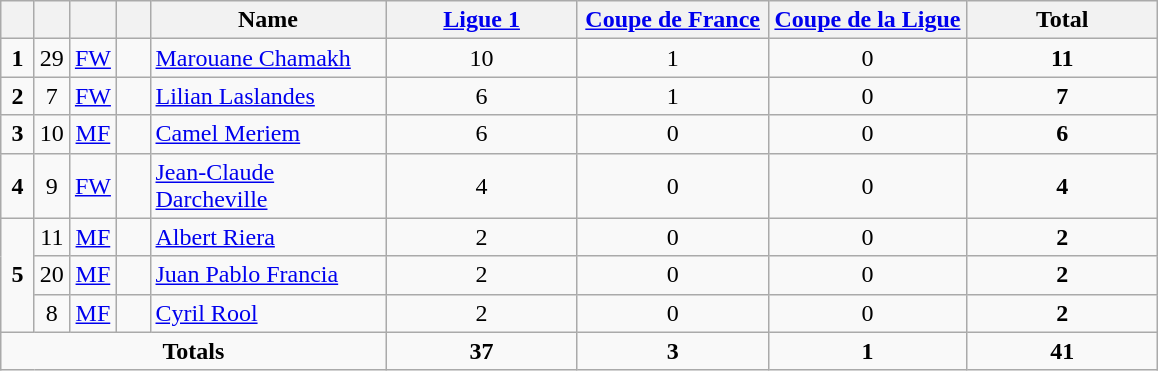<table class="wikitable" style="text-align:center">
<tr>
<th width=15></th>
<th width=15></th>
<th width=15></th>
<th width=15></th>
<th width=150>Name</th>
<th width=120><a href='#'>Ligue 1</a></th>
<th width=120><a href='#'>Coupe de France</a></th>
<th width=125><a href='#'>Coupe de la Ligue</a></th>
<th width=120>Total</th>
</tr>
<tr>
<td><strong>1</strong></td>
<td>29</td>
<td><a href='#'>FW</a></td>
<td></td>
<td align=left><a href='#'>Marouane Chamakh</a></td>
<td>10</td>
<td>1</td>
<td>0</td>
<td><strong>11</strong></td>
</tr>
<tr>
<td><strong>2</strong></td>
<td>7</td>
<td><a href='#'>FW</a></td>
<td></td>
<td align=left><a href='#'>Lilian Laslandes</a></td>
<td>6</td>
<td>1</td>
<td>0</td>
<td><strong>7</strong></td>
</tr>
<tr>
<td><strong>3</strong></td>
<td>10</td>
<td><a href='#'>MF</a></td>
<td></td>
<td align=left><a href='#'>Camel Meriem</a></td>
<td>6</td>
<td>0</td>
<td>0</td>
<td><strong>6</strong></td>
</tr>
<tr>
<td><strong>4</strong></td>
<td>9</td>
<td><a href='#'>FW</a></td>
<td></td>
<td align=left><a href='#'>Jean-Claude Darcheville</a></td>
<td>4</td>
<td>0</td>
<td>0</td>
<td><strong>4</strong></td>
</tr>
<tr>
<td rowspan=3><strong>5</strong></td>
<td>11</td>
<td><a href='#'>MF</a></td>
<td></td>
<td align=left><a href='#'>Albert Riera</a></td>
<td>2</td>
<td>0</td>
<td>0</td>
<td><strong>2</strong></td>
</tr>
<tr>
<td>20</td>
<td><a href='#'>MF</a></td>
<td></td>
<td align=left><a href='#'>Juan Pablo Francia</a></td>
<td>2</td>
<td>0</td>
<td>0</td>
<td><strong>2</strong></td>
</tr>
<tr>
<td>8</td>
<td><a href='#'>MF</a></td>
<td></td>
<td align=left><a href='#'>Cyril Rool</a></td>
<td>2</td>
<td>0</td>
<td>0</td>
<td><strong>2</strong></td>
</tr>
<tr>
<td colspan=5><strong>Totals</strong></td>
<td><strong>37</strong></td>
<td><strong>3</strong></td>
<td><strong>1</strong></td>
<td><strong>41</strong></td>
</tr>
</table>
